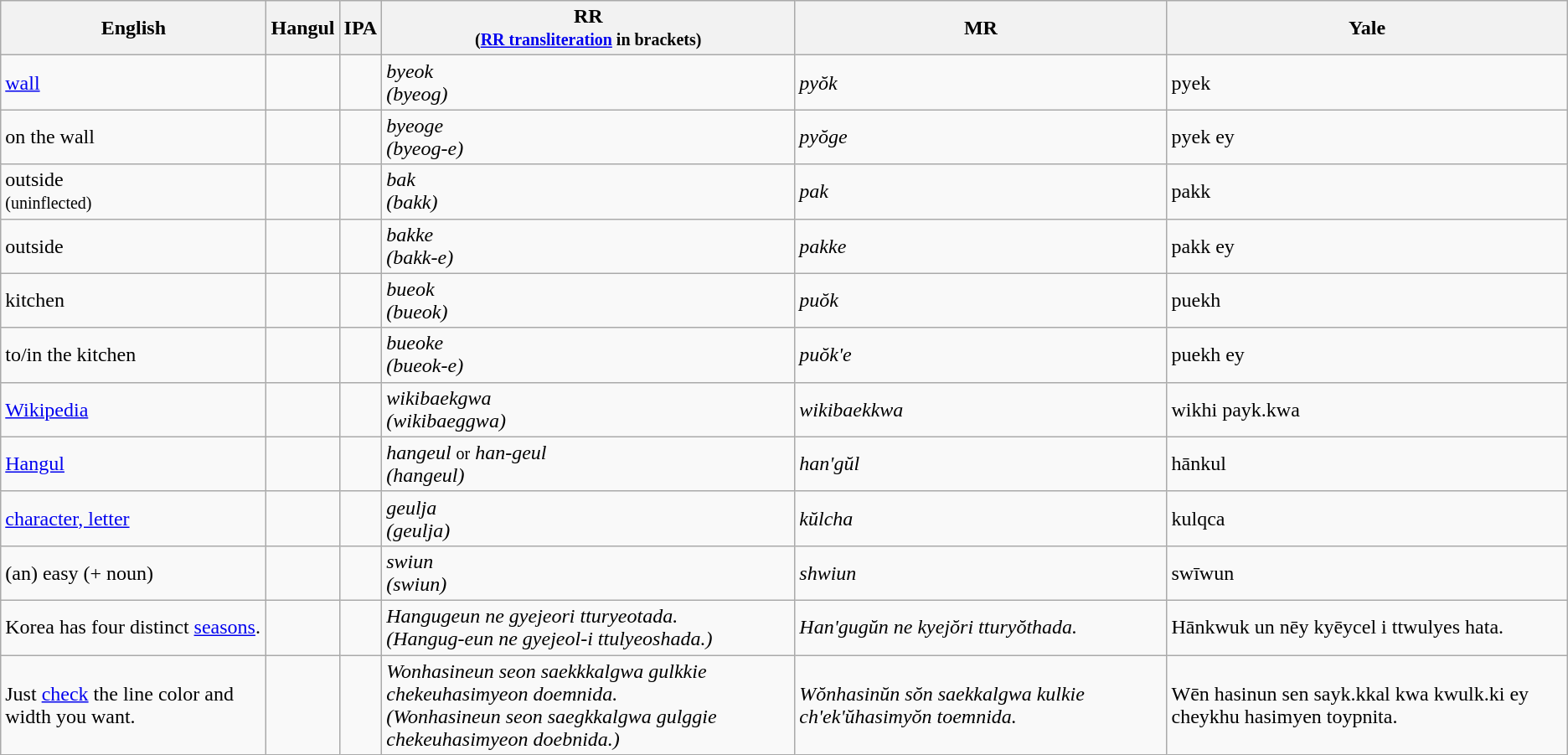<table class="wikitable">
<tr>
<th>English</th>
<th>Hangul</th>
<th>IPA</th>
<th>RR<br><small>(<a href='#'>RR transliteration</a> in brackets)</small></th>
<th>MR</th>
<th>Yale</th>
</tr>
<tr>
<td><a href='#'>wall</a></td>
<td></td>
<td></td>
<td><em>byeok<br>(byeog)</em></td>
<td><em>pyŏk</em></td>
<td>pyek</td>
</tr>
<tr>
<td>on the wall</td>
<td></td>
<td></td>
<td><em>byeoge<br>(byeog-e)</em></td>
<td><em>pyŏge</em></td>
<td>pyek ey</td>
</tr>
<tr>
<td>outside<br><small>(uninflected)</small></td>
<td></td>
<td></td>
<td><em>bak<br>(bakk)</em></td>
<td><em>pak</em></td>
<td>pakk</td>
</tr>
<tr>
<td>outside</td>
<td></td>
<td></td>
<td><em>bakke<br>(bakk-e)</em></td>
<td><em>pakke</em></td>
<td>pakk ey</td>
</tr>
<tr>
<td>kitchen</td>
<td></td>
<td></td>
<td><em>bueok<br>(bueok)</em></td>
<td><em>puŏk</em></td>
<td>puekh</td>
</tr>
<tr>
<td>to/in the kitchen</td>
<td></td>
<td></td>
<td><em>bueoke<br>(bueok-e)</em></td>
<td><em>puŏk'e</em></td>
<td>puekh ey</td>
</tr>
<tr>
<td><a href='#'>Wikipedia</a></td>
<td></td>
<td></td>
<td><em>wikibaekgwa<br>(wikibaeggwa)</em></td>
<td><em>wikibaekkwa</em></td>
<td>wikhi payk.kwa</td>
</tr>
<tr>
<td><a href='#'>Hangul</a></td>
<td></td>
<td></td>
<td><em>hangeul</em> <small>or</small> <em>han-geul<br>(hangeul)</em></td>
<td><em>han'gŭl</em></td>
<td>hānkul</td>
</tr>
<tr>
<td><a href='#'>character, letter</a></td>
<td></td>
<td></td>
<td><em>geulja<br>(geulja)</em></td>
<td><em>kŭlcha</em></td>
<td>kulqca</td>
</tr>
<tr>
<td>(an) easy (+ noun)</td>
<td></td>
<td></td>
<td><em>swiun<br>(swiun)</em></td>
<td><em>shwiun</em></td>
<td>swīwun</td>
</tr>
<tr>
<td>Korea has four distinct <a href='#'>seasons</a>.</td>
<td></td>
<td></td>
<td><em>Hangugeun ne gyejeori tturyeotada.</em><br><em>(Hangug-eun ne gyejeol-i ttulyeoshada.)</em></td>
<td><em>Han'gugŭn ne kyejŏri tturyŏthada.</em></td>
<td>Hānkwuk un nēy kyēycel i ttwulyes hata.</td>
</tr>
<tr>
<td>Just <a href='#'>check</a> the line color and width you want.</td>
<td></td>
<td></td>
<td><em>Wonhasineun seon saekkkalgwa gulkkie chekeuhasimyeon doemnida.<br>(Wonhasineun seon saegkkalgwa gulggie chekeuhasimyeon doebnida.)</em></td>
<td><em>Wŏnhasinŭn sŏn saekkalgwa kulkie ch'ek'ŭhasimyŏn toemnida.</em></td>
<td>Wēn hasinun sen sayk.kkal kwa kwulk.ki ey cheykhu hasimyen toypnita.</td>
</tr>
</table>
